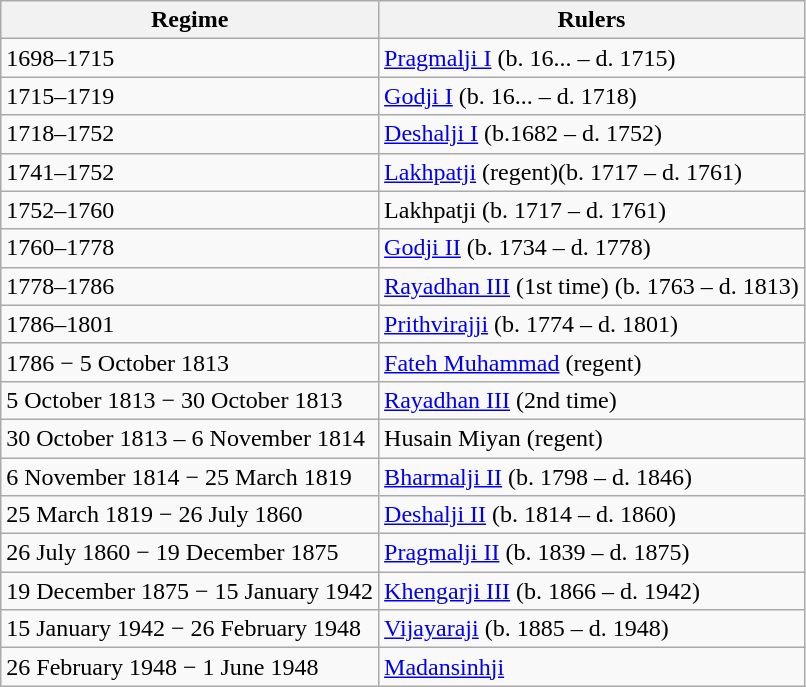<table class="sortable wikitable">
<tr>
<th>Regime</th>
<th>Rulers</th>
</tr>
<tr>
<td>1698–1715</td>
<td><a href='#'>Pragmalji I</a> (b. 16... – d. 1715)</td>
</tr>
<tr>
<td>1715–1719</td>
<td><a href='#'>Godji I</a> (b. 16... – d. 1718)</td>
</tr>
<tr>
<td>1718–1752</td>
<td><a href='#'>Deshalji I</a> (b.1682 – d. 1752)</td>
</tr>
<tr>
<td>1741–1752</td>
<td><a href='#'>Lakhpatji</a> (regent)(b. 1717 – d. 1761)</td>
</tr>
<tr>
<td>1752–1760</td>
<td>Lakhpatji (b. 1717 – d. 1761)</td>
</tr>
<tr>
<td>1760–1778</td>
<td><a href='#'>Godji II</a> (b. 1734 – d. 1778)</td>
</tr>
<tr>
<td>1778–1786</td>
<td><a href='#'>Rayadhan III</a> (1st time) (b. 1763 – d. 1813)</td>
</tr>
<tr>
<td>1786–1801</td>
<td><a href='#'>Prithvirajji</a> (b. 1774 – d. 1801)</td>
</tr>
<tr>
<td>1786 − 5 October 1813</td>
<td><a href='#'>Fateh Muhammad</a> (regent)</td>
</tr>
<tr>
<td>5 October 1813 − 30 October 1813</td>
<td><a href='#'>Rayadhan III</a> (2nd time)</td>
</tr>
<tr>
<td>30 October 1813 – 6 November 1814</td>
<td>Husain Miyan (regent)</td>
</tr>
<tr>
<td>6 November 1814 − 25 March 1819</td>
<td><a href='#'>Bharmalji II</a> (b. 1798 – d. 1846)</td>
</tr>
<tr>
<td>25 March 1819 − 26 July 1860</td>
<td><a href='#'>Deshalji II</a> (b. 1814 – d. 1860)</td>
</tr>
<tr>
<td>26 July 1860 − 19 December 1875</td>
<td><a href='#'>Pragmalji II</a> (b. 1839 – d. 1875)</td>
</tr>
<tr>
<td>19 December 1875 − 15 January 1942</td>
<td><a href='#'>Khengarji III</a> (b. 1866 – d. 1942)</td>
</tr>
<tr>
<td>15 January 1942 −  26 February 1948</td>
<td><a href='#'>Vijayaraji</a> (b. 1885 – d. 1948)</td>
</tr>
<tr>
<td>26 February 1948 − 1 June 1948</td>
<td><a href='#'>Madansinhji</a></td>
</tr>
</table>
